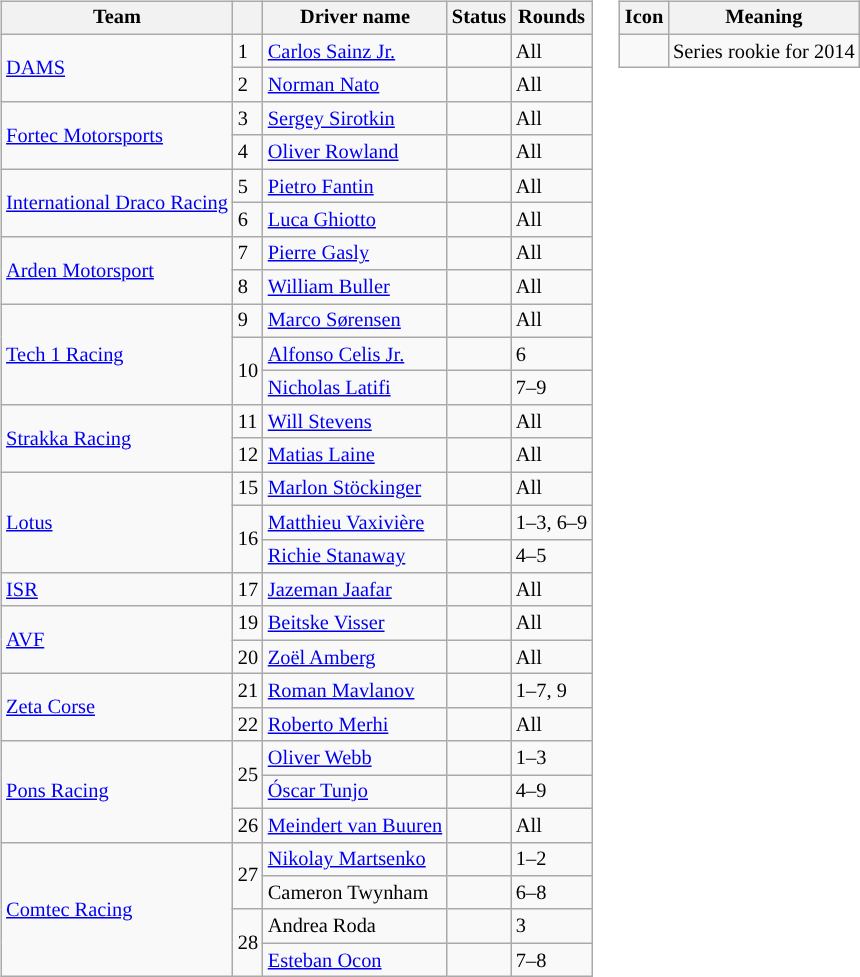<table>
<tr>
<td><br><table class="wikitable" style="font-size: 85%;">
<tr>
<th>Team</th>
<th></th>
<th>Driver name</th>
<th>Status</th>
<th>Rounds</th>
</tr>
<tr>
<td rowspan=2> <a href='#'>DAMS</a></td>
<td>1</td>
<td> <a href='#'>Carlos Sainz Jr.</a></td>
<td></td>
<td>All</td>
</tr>
<tr>
<td>2</td>
<td> <a href='#'>Norman Nato</a></td>
<td></td>
<td>All</td>
</tr>
<tr>
<td rowspan=2> <a href='#'>Fortec Motorsports</a></td>
<td>3</td>
<td> <a href='#'>Sergey Sirotkin</a></td>
<td></td>
<td>All</td>
</tr>
<tr>
<td>4</td>
<td> <a href='#'>Oliver Rowland</a></td>
<td align=center></td>
<td>All</td>
</tr>
<tr>
<td rowspan=2> <a href='#'>International Draco Racing</a></td>
<td>5</td>
<td> <a href='#'>Pietro Fantin</a></td>
<td></td>
<td>All</td>
</tr>
<tr>
<td>6</td>
<td> <a href='#'>Luca Ghiotto</a></td>
<td align=center></td>
<td>All</td>
</tr>
<tr>
<td rowspan=2> <a href='#'>Arden Motorsport</a></td>
<td>7</td>
<td> <a href='#'>Pierre Gasly</a></td>
<td align=center></td>
<td>All</td>
</tr>
<tr>
<td>8</td>
<td> <a href='#'>William Buller</a></td>
<td></td>
<td>All</td>
</tr>
<tr>
<td rowspan=3> <a href='#'>Tech 1 Racing</a></td>
<td>9</td>
<td> <a href='#'>Marco Sørensen</a></td>
<td></td>
<td>All</td>
</tr>
<tr>
<td rowspan=2>10</td>
<td> <a href='#'>Alfonso Celis Jr.</a></td>
<td align=center></td>
<td>6</td>
</tr>
<tr>
<td> <a href='#'>Nicholas Latifi</a></td>
<td align=center></td>
<td>7–9</td>
</tr>
<tr>
<td rowspan=2> <a href='#'>Strakka Racing</a></td>
<td>11</td>
<td> <a href='#'>Will Stevens</a></td>
<td></td>
<td>All</td>
</tr>
<tr>
<td>12</td>
<td> <a href='#'>Matias Laine</a></td>
<td></td>
<td>All</td>
</tr>
<tr>
<td rowspan=3> <a href='#'>Lotus</a></td>
<td>15</td>
<td> <a href='#'>Marlon Stöckinger</a></td>
<td></td>
<td>All</td>
</tr>
<tr>
<td rowspan=2>16</td>
<td> <a href='#'>Matthieu Vaxivière</a></td>
<td align=center></td>
<td>1–3, 6–9</td>
</tr>
<tr>
<td> <a href='#'>Richie Stanaway</a></td>
<td></td>
<td>4–5</td>
</tr>
<tr>
<td> <a href='#'>ISR</a></td>
<td>17</td>
<td> <a href='#'>Jazeman Jaafar</a></td>
<td></td>
<td>All</td>
</tr>
<tr>
<td rowspan=2> <a href='#'>AVF</a></td>
<td>19</td>
<td> <a href='#'>Beitske Visser</a></td>
<td align=center></td>
<td>All</td>
</tr>
<tr>
<td>20</td>
<td> <a href='#'>Zoël Amberg</a></td>
<td></td>
<td>All</td>
</tr>
<tr>
<td rowspan=2> <a href='#'>Zeta Corse</a></td>
<td>21</td>
<td> <a href='#'>Roman Mavlanov</a></td>
<td align=center></td>
<td>1–7, 9</td>
</tr>
<tr>
<td>22</td>
<td> <a href='#'>Roberto Merhi</a></td>
<td align=center></td>
<td>All</td>
</tr>
<tr>
<td rowspan=3> <a href='#'>Pons Racing</a></td>
<td rowspan=2>25</td>
<td> <a href='#'>Oliver Webb</a></td>
<td></td>
<td>1–3</td>
</tr>
<tr>
<td> <a href='#'>Óscar Tunjo</a></td>
<td align=center></td>
<td>4–9</td>
</tr>
<tr>
<td>26</td>
<td> <a href='#'>Meindert van Buuren</a></td>
<td align=center></td>
<td>All</td>
</tr>
<tr>
<td rowspan=4> <a href='#'>Comtec Racing</a></td>
<td rowspan=2>27</td>
<td> <a href='#'>Nikolay Martsenko</a></td>
<td></td>
<td>1–2</td>
</tr>
<tr>
<td> Cameron Twynham</td>
<td align=center></td>
<td>6–8</td>
</tr>
<tr>
<td rowspan=2>28</td>
<td> Andrea Roda</td>
<td align=center></td>
<td>3</td>
</tr>
<tr>
<td> <a href='#'>Esteban Ocon</a></td>
<td align=center></td>
<td>7–8</td>
</tr>
</table>
</td>
<td valign="top"><br><table align="right" class="wikitable" style="font-size: 85%;">
<tr>
<th>Icon</th>
<th>Meaning</th>
</tr>
<tr>
<td align="center"></td>
<td>Series rookie for 2014</td>
</tr>
</table>
</td>
</tr>
</table>
